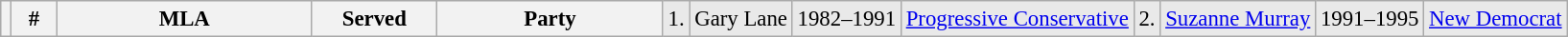<table class="wikitable" style="font-size: 95%; clear:both">
<tr style="background-color:#E9E9E9">
<th></th>
<th style="width: 25px">#</th>
<th style="width: 170px">MLA</th>
<th style="width: 80px">Served</th>
<th style="width: 150px">Party<br></th>
<td>1.</td>
<td>Gary Lane</td>
<td>1982–1991</td>
<td><a href='#'>Progressive Conservative</a><br></td>
<td>2.</td>
<td><a href='#'>Suzanne Murray</a></td>
<td>1991–1995</td>
<td><a href='#'>New Democrat</a></td>
</tr>
</table>
